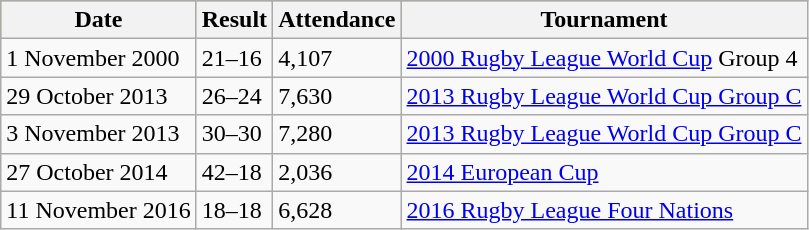<table class="wikitable">
<tr style="background:#bdb76b;">
<th>Date</th>
<th>Result</th>
<th>Attendance</th>
<th>Tournament</th>
</tr>
<tr>
<td>1 November 2000</td>
<td> 21–16 </td>
<td>4,107</td>
<td><a href='#'>2000 Rugby League World Cup</a> Group 4</td>
</tr>
<tr>
<td>29 October 2013</td>
<td> 26–24 </td>
<td>7,630</td>
<td><a href='#'>2013 Rugby League World Cup Group C</a></td>
</tr>
<tr>
<td>3 November 2013</td>
<td> 30–30 </td>
<td>7,280</td>
<td><a href='#'>2013 Rugby League World Cup Group C</a></td>
</tr>
<tr>
<td>27 October 2014</td>
<td> 42–18 </td>
<td>2,036</td>
<td><a href='#'>2014 European Cup</a></td>
</tr>
<tr>
<td>11 November 2016</td>
<td> 18–18 </td>
<td>6,628</td>
<td><a href='#'>2016 Rugby League Four Nations</a></td>
</tr>
</table>
